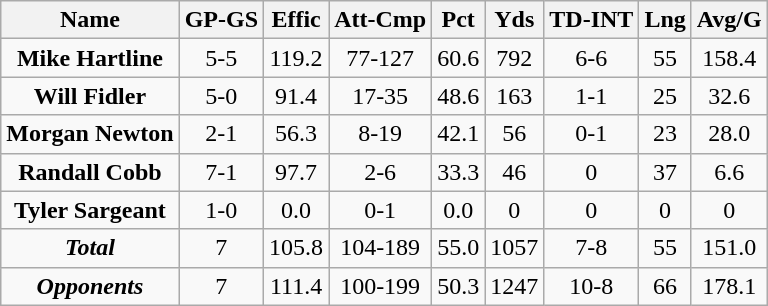<table class="wikitable" style="white-space:nowrap;">
<tr>
<th>Name</th>
<th>GP-GS</th>
<th>Effic</th>
<th>Att-Cmp</th>
<th>Pct</th>
<th>Yds</th>
<th>TD-INT</th>
<th>Lng</th>
<th>Avg/G</th>
</tr>
<tr align="center">
<td><strong>Mike Hartline</strong></td>
<td>5-5</td>
<td>119.2</td>
<td>77-127</td>
<td>60.6</td>
<td>792</td>
<td>6-6</td>
<td>55</td>
<td>158.4</td>
</tr>
<tr align="center">
<td><strong>Will Fidler</strong></td>
<td>5-0</td>
<td>91.4</td>
<td>17-35</td>
<td>48.6</td>
<td>163</td>
<td>1-1</td>
<td>25</td>
<td>32.6</td>
</tr>
<tr align="center">
<td><strong>Morgan Newton</strong></td>
<td>2-1</td>
<td>56.3</td>
<td>8-19</td>
<td>42.1</td>
<td>56</td>
<td>0-1</td>
<td>23</td>
<td>28.0</td>
</tr>
<tr align="center">
<td><strong>Randall Cobb</strong></td>
<td>7-1</td>
<td>97.7</td>
<td>2-6</td>
<td>33.3</td>
<td>46</td>
<td>0</td>
<td>37</td>
<td>6.6</td>
</tr>
<tr align="center">
<td><strong>Tyler Sargeant</strong></td>
<td>1-0</td>
<td>0.0</td>
<td>0-1</td>
<td>0.0</td>
<td>0</td>
<td>0</td>
<td>0</td>
<td>0</td>
</tr>
<tr align="center">
<td><strong><em>Total</em></strong></td>
<td>7</td>
<td>105.8</td>
<td>104-189</td>
<td>55.0</td>
<td>1057</td>
<td>7-8</td>
<td>55</td>
<td>151.0</td>
</tr>
<tr align="center">
<td><strong><em>Opponents</em></strong></td>
<td>7</td>
<td>111.4</td>
<td>100-199</td>
<td>50.3</td>
<td>1247</td>
<td>10-8</td>
<td>66</td>
<td>178.1</td>
</tr>
</table>
